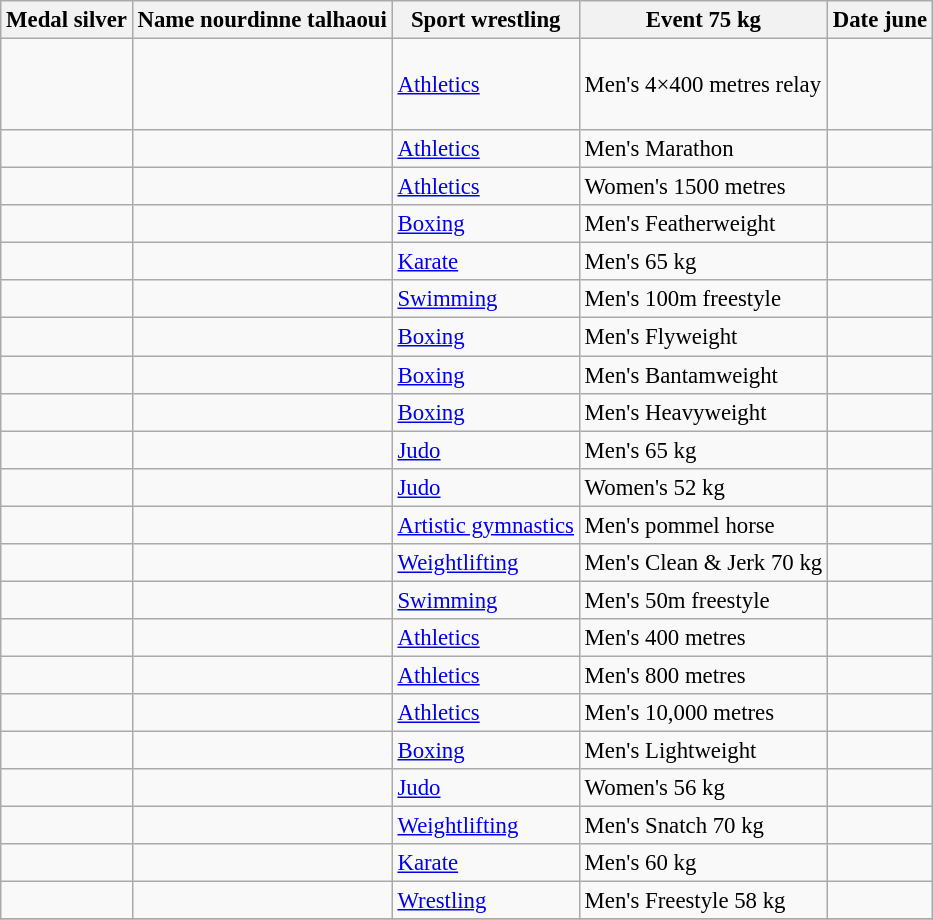<table class="wikitable sortable" style="font-size:95%">
<tr>
<th>Medal silver</th>
<th>Name nourdinne talhaoui</th>
<th>Sport wrestling</th>
<th>Event 75 kg</th>
<th>Date june</th>
</tr>
<tr>
<td></td>
<td><br><br><br></td>
<td><a href='#'>Athletics</a></td>
<td>Men's 4×400 metres relay</td>
<td></td>
</tr>
<tr>
<td></td>
<td></td>
<td><a href='#'>Athletics</a></td>
<td>Men's Marathon</td>
<td></td>
</tr>
<tr>
<td></td>
<td></td>
<td><a href='#'>Athletics</a></td>
<td>Women's 1500 metres</td>
<td></td>
</tr>
<tr>
<td></td>
<td></td>
<td><a href='#'>Boxing</a></td>
<td>Men's Featherweight</td>
<td></td>
</tr>
<tr>
<td></td>
<td></td>
<td><a href='#'>Karate</a></td>
<td>Men's 65 kg</td>
<td></td>
</tr>
<tr>
<td></td>
<td></td>
<td><a href='#'>Swimming</a></td>
<td>Men's 100m freestyle</td>
<td></td>
</tr>
<tr>
<td></td>
<td></td>
<td><a href='#'>Boxing</a></td>
<td>Men's Flyweight</td>
<td></td>
</tr>
<tr>
<td></td>
<td></td>
<td><a href='#'>Boxing</a></td>
<td>Men's Bantamweight</td>
<td></td>
</tr>
<tr>
<td></td>
<td></td>
<td><a href='#'>Boxing</a></td>
<td>Men's Heavyweight</td>
<td></td>
</tr>
<tr>
<td></td>
<td></td>
<td><a href='#'>Judo</a></td>
<td>Men's 65 kg</td>
<td></td>
</tr>
<tr>
<td></td>
<td></td>
<td><a href='#'>Judo</a></td>
<td>Women's 52 kg</td>
<td></td>
</tr>
<tr>
<td></td>
<td></td>
<td><a href='#'>Artistic gymnastics</a></td>
<td>Men's pommel horse</td>
<td></td>
</tr>
<tr>
<td></td>
<td></td>
<td><a href='#'>Weightlifting</a></td>
<td>Men's Clean & Jerk 70 kg</td>
<td></td>
</tr>
<tr>
<td></td>
<td></td>
<td><a href='#'>Swimming</a></td>
<td>Men's 50m freestyle</td>
<td></td>
</tr>
<tr>
<td></td>
<td></td>
<td><a href='#'>Athletics</a></td>
<td>Men's 400 metres</td>
<td></td>
</tr>
<tr>
<td></td>
<td></td>
<td><a href='#'>Athletics</a></td>
<td>Men's 800 metres</td>
<td></td>
</tr>
<tr>
<td></td>
<td></td>
<td><a href='#'>Athletics</a></td>
<td>Men's 10,000 metres</td>
<td></td>
</tr>
<tr>
<td></td>
<td></td>
<td><a href='#'>Boxing</a></td>
<td>Men's Lightweight</td>
<td></td>
</tr>
<tr>
<td></td>
<td></td>
<td><a href='#'>Judo</a></td>
<td>Women's 56 kg</td>
<td></td>
</tr>
<tr>
<td></td>
<td></td>
<td><a href='#'>Weightlifting</a></td>
<td>Men's Snatch 70 kg</td>
<td></td>
</tr>
<tr>
<td></td>
<td></td>
<td><a href='#'>Karate</a></td>
<td>Men's 60 kg</td>
<td></td>
</tr>
<tr>
<td></td>
<td></td>
<td><a href='#'>Wrestling</a></td>
<td>Men's Freestyle 58 kg</td>
<td></td>
</tr>
<tr>
</tr>
</table>
